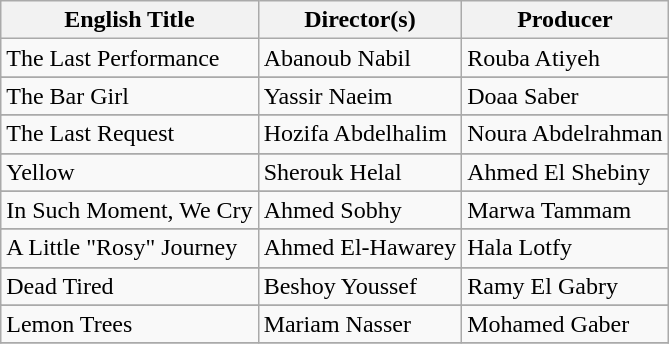<table class="wikitable">
<tr>
<th scope="col">English Title</th>
<th scope="col">Director(s)</th>
<th scope="col">Producer</th>
</tr>
<tr>
<td>The Last Performance</td>
<td>Abanoub Nabil</td>
<td>Rouba Atiyeh</td>
</tr>
<tr>
</tr>
<tr>
<td>The Bar Girl</td>
<td>Yassir Naeim</td>
<td>Doaa Saber</td>
</tr>
<tr>
</tr>
<tr>
<td>The Last Request</td>
<td>Hozifa Abdelhalim</td>
<td>Noura Abdelrahman</td>
</tr>
<tr>
</tr>
<tr>
<td>Yellow</td>
<td>Sherouk Helal</td>
<td>Ahmed El Shebiny</td>
</tr>
<tr>
</tr>
<tr>
<td>In Such Moment, We Cry</td>
<td>Ahmed Sobhy</td>
<td>Marwa Tammam</td>
</tr>
<tr>
</tr>
<tr>
<td>A Little "Rosy" Journey</td>
<td>Ahmed El-Hawarey</td>
<td>Hala Lotfy</td>
</tr>
<tr>
</tr>
<tr>
<td>Dead Tired</td>
<td>Beshoy Youssef</td>
<td>Ramy El Gabry</td>
</tr>
<tr>
</tr>
<tr>
<td>Lemon Trees</td>
<td>Mariam Nasser</td>
<td>Mohamed Gaber</td>
</tr>
<tr>
</tr>
</table>
